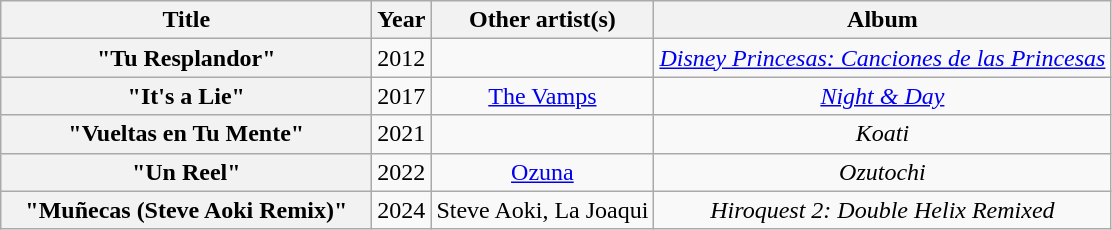<table class="wikitable plainrowheaders" style="text-align:center;">
<tr>
<th scope="col" style="width:15em;">Title</th>
<th scope="col">Year</th>
<th scope="col">Other artist(s)</th>
<th scope="col">Album</th>
</tr>
<tr>
<th scope="row">"Tu Resplandor"</th>
<td>2012</td>
<td></td>
<td><em><a href='#'>Disney Princesas: Canciones de las Princesas</a></em></td>
</tr>
<tr>
<th scope="row">"It's a Lie"</th>
<td>2017</td>
<td><a href='#'>The Vamps</a></td>
<td><em><a href='#'>Night & Day</a></em></td>
</tr>
<tr>
<th scope="row">"Vueltas en Tu Mente"</th>
<td>2021</td>
<td></td>
<td><em>Koati</em></td>
</tr>
<tr>
<th scope="row">"Un Reel"</th>
<td>2022</td>
<td><a href='#'>Ozuna</a></td>
<td><em>Ozutochi</em></td>
</tr>
<tr>
<th scope="row">"Muñecas (Steve Aoki Remix)"</th>
<td>2024</td>
<td>Steve Aoki, La Joaqui</td>
<td><em>Hiroquest 2: Double Helix Remixed</em></td>
</tr>
</table>
